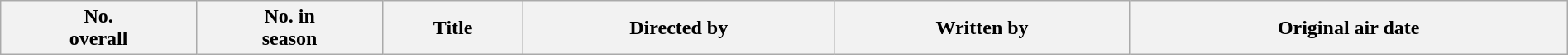<table class="wikitable plainrowheaders" style="width:100%; background:#fff;">
<tr>
<th style="background:#;">No.<br>overall</th>
<th style="background:#;">No. in<br>season</th>
<th style="background:#;">Title</th>
<th style="background:#;">Directed by</th>
<th style="background:#;">Written by</th>
<th style="background:#;">Original air date<br>











</th>
</tr>
</table>
